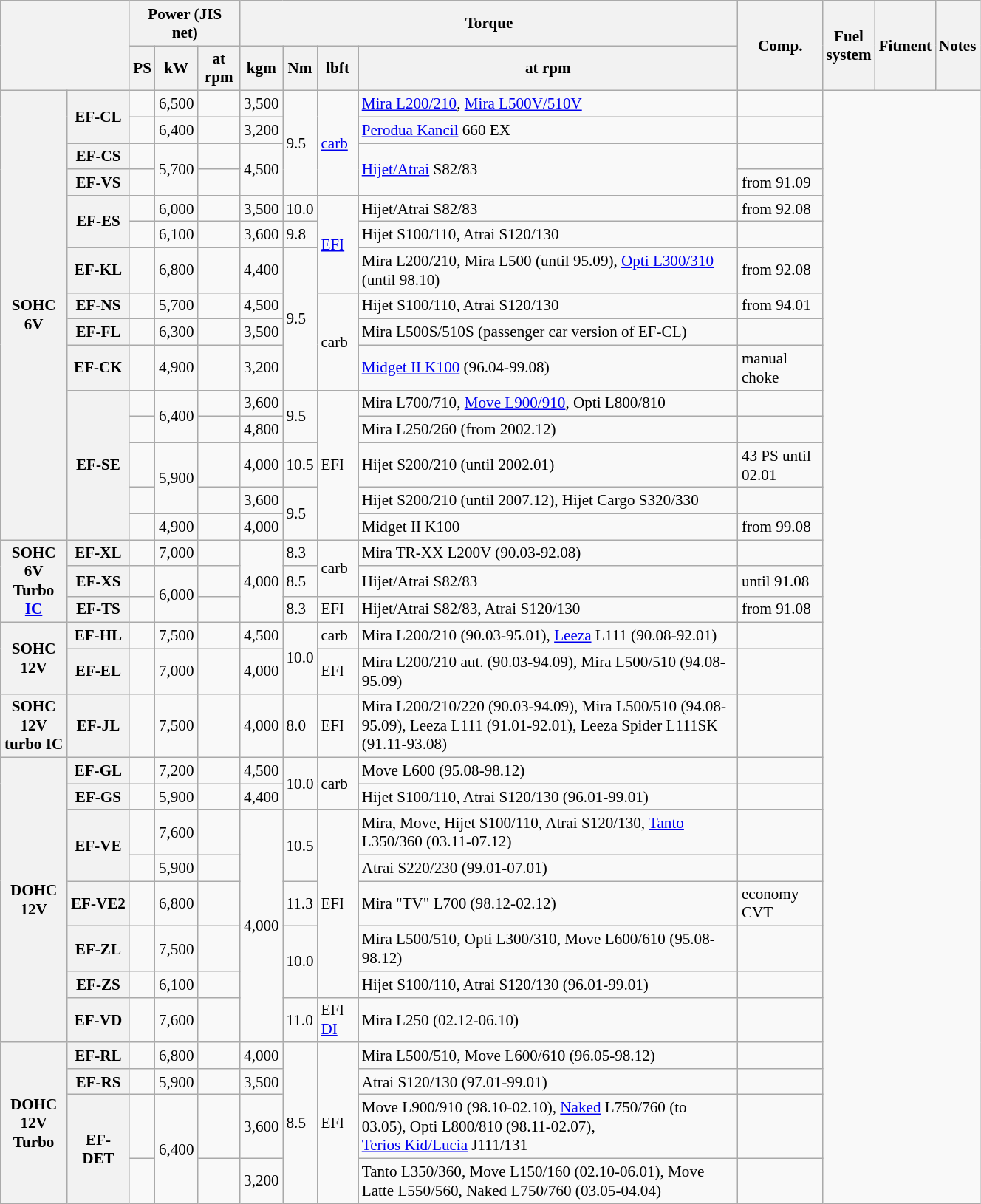<table class="wikitable" width="70%" style="font-size:88%;">
<tr>
<th rowspan="2" colspan="2"></th>
<th colspan="3">Power (JIS net)</th>
<th colspan="4">Torque</th>
<th rowspan="2">Comp.</th>
<th rowspan="2">Fuel<br>system</th>
<th rowspan="2">Fitment</th>
<th rowspan="2">Notes</th>
</tr>
<tr>
<th>PS</th>
<th>kW</th>
<th>at rpm</th>
<th>kgm</th>
<th>Nm</th>
<th>lbft</th>
<th>at rpm</th>
</tr>
<tr>
<th rowspan="15">SOHC<br>6V</th>
<th rowspan="2" width="50">EF-CL</th>
<td></td>
<td>6,500</td>
<td></td>
<td>3,500</td>
<td rowspan="4">9.5</td>
<td rowspan="4"><a href='#'>carb</a></td>
<td><a href='#'>Mira L200/210</a>, <a href='#'>Mira L500V/510V</a></td>
<td></td>
</tr>
<tr>
<td></td>
<td>6,400</td>
<td></td>
<td>3,200</td>
<td><a href='#'>Perodua Kancil</a> 660 EX</td>
<td></td>
</tr>
<tr>
<th>EF-CS</th>
<td></td>
<td rowspan="2">5,700</td>
<td></td>
<td rowspan="2">4,500</td>
<td rowspan="2"><a href='#'>Hijet/Atrai</a> S82/83</td>
<td></td>
</tr>
<tr>
<th>EF-VS</th>
<td></td>
<td></td>
<td>from 91.09</td>
</tr>
<tr>
<th rowspan="2">EF-ES</th>
<td></td>
<td>6,000</td>
<td></td>
<td>3,500</td>
<td>10.0</td>
<td rowspan="3"><a href='#'>EFI</a></td>
<td>Hijet/Atrai S82/83</td>
<td>from 92.08</td>
</tr>
<tr>
<td></td>
<td>6,100</td>
<td></td>
<td>3,600</td>
<td>9.8</td>
<td>Hijet S100/110, Atrai S120/130</td>
<td></td>
</tr>
<tr>
<th>EF-KL</th>
<td></td>
<td>6,800</td>
<td></td>
<td>4,400</td>
<td rowspan="4">9.5</td>
<td>Mira L200/210, Mira L500 (until 95.09), <a href='#'>Opti L300/310</a> (until 98.10)</td>
<td>from 92.08</td>
</tr>
<tr>
<th>EF-NS</th>
<td></td>
<td>5,700</td>
<td></td>
<td>4,500</td>
<td rowspan="3">carb</td>
<td>Hijet S100/110, Atrai S120/130</td>
<td>from 94.01</td>
</tr>
<tr>
<th rowspan="1">EF-FL</th>
<td></td>
<td>6,300</td>
<td></td>
<td>3,500</td>
<td>Mira L500S/510S (passenger car version of EF-CL)</td>
<td></td>
</tr>
<tr>
<th rowspan="1">EF-CK</th>
<td></td>
<td>4,900</td>
<td></td>
<td>3,200</td>
<td><a href='#'>Midget II K100</a> (96.04-99.08)</td>
<td>manual choke</td>
</tr>
<tr>
<th rowspan="5">EF-SE</th>
<td></td>
<td rowspan="2">6,400</td>
<td></td>
<td>3,600</td>
<td rowspan="2">9.5</td>
<td rowspan="5">EFI</td>
<td>Mira L700/710, <a href='#'>Move L900/910</a>, Opti L800/810</td>
<td></td>
</tr>
<tr>
<td></td>
<td></td>
<td>4,800</td>
<td>Mira L250/260 (from 2002.12)</td>
<td></td>
</tr>
<tr>
<td></td>
<td rowspan="2">5,900</td>
<td></td>
<td>4,000</td>
<td>10.5</td>
<td>Hijet S200/210 (until 2002.01)</td>
<td>43 PS until 02.01</td>
</tr>
<tr>
<td></td>
<td></td>
<td>3,600</td>
<td rowspan="2">9.5</td>
<td>Hijet S200/210 (until 2007.12), Hijet Cargo S320/330</td>
<td></td>
</tr>
<tr>
<td></td>
<td>4,900</td>
<td></td>
<td>4,000</td>
<td>Midget II K100</td>
<td>from 99.08</td>
</tr>
<tr>
<th rowspan="3">SOHC 6V<br>Turbo <a href='#'>IC</a></th>
<th>EF-XL</th>
<td></td>
<td>7,000</td>
<td></td>
<td rowspan="3">4,000</td>
<td>8.3</td>
<td rowspan="2">carb</td>
<td>Mira TR-XX L200V (90.03-92.08)</td>
<td></td>
</tr>
<tr>
<th>EF-XS</th>
<td></td>
<td rowspan="2">6,000</td>
<td></td>
<td>8.5</td>
<td>Hijet/Atrai S82/83</td>
<td>until 91.08</td>
</tr>
<tr>
<th>EF-TS</th>
<td></td>
<td></td>
<td>8.3</td>
<td>EFI</td>
<td>Hijet/Atrai S82/83, Atrai S120/130</td>
<td>from 91.08</td>
</tr>
<tr>
<th rowspan="2">SOHC 12V</th>
<th>EF-HL</th>
<td></td>
<td>7,500</td>
<td></td>
<td rowspan="1">4,500</td>
<td rowspan="2">10.0</td>
<td rowspan="1">carb</td>
<td>Mira L200/210 (90.03-95.01), <a href='#'>Leeza</a> L111 (90.08-92.01)</td>
<td></td>
</tr>
<tr>
<th>EF-EL</th>
<td></td>
<td>7,000</td>
<td></td>
<td rowspan="1">4,000</td>
<td>EFI</td>
<td>Mira L200/210 aut. (90.03-94.09), Mira L500/510 (94.08-95.09)</td>
<td></td>
</tr>
<tr>
<th rowspan="1">SOHC 12V<br>turbo IC</th>
<th>EF-JL</th>
<td></td>
<td>7,500</td>
<td></td>
<td rowspan="1">4,000</td>
<td>8.0</td>
<td rowspan="1">EFI</td>
<td>Mira L200/210/220 (90.03-94.09), Mira L500/510 (94.08-95.09), Leeza L111 (91.01-92.01), Leeza Spider L111SK (91.11-93.08)</td>
<td></td>
</tr>
<tr>
<th rowspan="8">DOHC 12V</th>
<th>EF-GL</th>
<td></td>
<td>7,200</td>
<td></td>
<td rowspan="1">4,500</td>
<td rowspan="2">10.0</td>
<td rowspan="2">carb</td>
<td>Move L600 (95.08-98.12)</td>
<td></td>
</tr>
<tr>
<th>EF-GS</th>
<td></td>
<td>5,900</td>
<td></td>
<td rowspan="1">4,400</td>
<td>Hijet S100/110, Atrai S120/130 (96.01-99.01)</td>
<td></td>
</tr>
<tr>
<th rowspan="2">EF-VE</th>
<td></td>
<td>7,600</td>
<td></td>
<td rowspan="6">4,000</td>
<td rowspan="2">10.5</td>
<td rowspan="5">EFI</td>
<td>Mira, Move, Hijet S100/110, Atrai S120/130, <a href='#'>Tanto</a> L350/360 (03.11-07.12)</td>
<td></td>
</tr>
<tr>
<td></td>
<td>5,900</td>
<td></td>
<td>Atrai S220/230 (99.01-07.01)</td>
<td></td>
</tr>
<tr>
<th>EF-VE2</th>
<td></td>
<td>6,800</td>
<td></td>
<td>11.3</td>
<td>Mira "TV" L700 (98.12-02.12)</td>
<td>economy CVT</td>
</tr>
<tr>
<th>EF-ZL</th>
<td></td>
<td>7,500</td>
<td></td>
<td rowspan="2">10.0</td>
<td>Mira L500/510, Opti L300/310, Move L600/610 (95.08-98.12)</td>
<td></td>
</tr>
<tr>
<th>EF-ZS</th>
<td></td>
<td>6,100</td>
<td></td>
<td>Hijet S100/110, Atrai S120/130 (96.01-99.01)</td>
<td></td>
</tr>
<tr>
<th>EF-VD</th>
<td></td>
<td>7,600</td>
<td></td>
<td>11.0</td>
<td>EFI <a href='#'>DI</a></td>
<td>Mira L250 (02.12-06.10)</td>
<td></td>
</tr>
<tr>
<th rowspan="4">DOHC 12V<br>Turbo</th>
<th>EF-RL</th>
<td></td>
<td>6,800</td>
<td></td>
<td>4,000</td>
<td rowspan="4">8.5</td>
<td rowspan="4">EFI</td>
<td>Mira L500/510, Move L600/610 (96.05-98.12)</td>
<td></td>
</tr>
<tr>
<th>EF-RS</th>
<td></td>
<td>5,900</td>
<td></td>
<td>3,500</td>
<td>Atrai S120/130 (97.01-99.01)</td>
<td></td>
</tr>
<tr>
<th rowspan="2">EF-DET</th>
<td></td>
<td rowspan="2">6,400</td>
<td></td>
<td>3,600</td>
<td>Move L900/910 (98.10-02.10), <a href='#'>Naked</a> L750/760 (to 03.05), Opti L800/810 (98.11-02.07),<br><a href='#'>Terios Kid/Lucia</a> J111/131</td>
<td></td>
</tr>
<tr>
<td></td>
<td></td>
<td>3,200</td>
<td>Tanto L350/360, Move L150/160 (02.10-06.01), Move Latte L550/560, Naked L750/760 (03.05-04.04)</td>
<td></td>
</tr>
</table>
